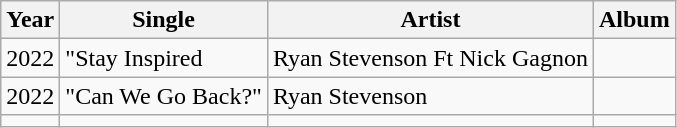<table class="wikitable">
<tr>
<th>Year</th>
<th>Single</th>
<th>Artist</th>
<th>Album</th>
</tr>
<tr>
<td>2022</td>
<td>"Stay Inspired</td>
<td>Ryan Stevenson Ft Nick Gagnon</td>
<td></td>
</tr>
<tr>
<td>2022</td>
<td>"Can We Go Back?"</td>
<td>Ryan Stevenson</td>
<td></td>
</tr>
<tr>
<td></td>
<td></td>
<td></td>
<td></td>
</tr>
</table>
